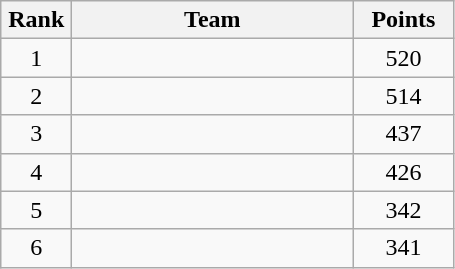<table class="wikitable" style="text-align:center;">
<tr>
<th width=40>Rank</th>
<th width=180>Team</th>
<th width=60>Points</th>
</tr>
<tr>
<td>1</td>
<td align=left></td>
<td>520</td>
</tr>
<tr>
<td>2</td>
<td align=left></td>
<td>514</td>
</tr>
<tr>
<td>3</td>
<td align=left></td>
<td>437</td>
</tr>
<tr>
<td>4</td>
<td align=left></td>
<td>426</td>
</tr>
<tr>
<td>5</td>
<td align=left></td>
<td>342</td>
</tr>
<tr>
<td>6</td>
<td align=left></td>
<td>341</td>
</tr>
</table>
